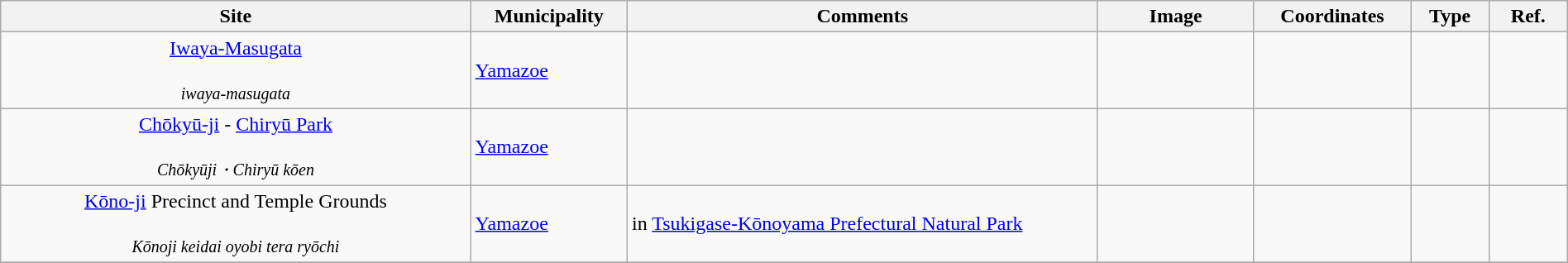<table class="wikitable sortable"  style="width:100%;">
<tr>
<th width="30%" align="left">Site</th>
<th width="10%" align="left">Municipality</th>
<th width="30%" align="left" class="unsortable">Comments</th>
<th width="10%" align="left"  class="unsortable">Image</th>
<th width="10%" align="left" class="unsortable">Coordinates</th>
<th width="5%" align="left">Type</th>
<th width="5%" align="left"  class="unsortable">Ref.</th>
</tr>
<tr>
<td align="center"><a href='#'>Iwaya-Masugata</a><br><br><small><em>iwaya-masugata</em></small></td>
<td><a href='#'>Yamazoe</a></td>
<td></td>
<td></td>
<td></td>
<td></td>
<td></td>
</tr>
<tr>
<td align="center"><a href='#'>Chōkyū-ji</a> - <a href='#'>Chiryū Park</a><br><br><small><em>Chōkyūji・Chiryū kōen</em></small></td>
<td><a href='#'>Yamazoe</a></td>
<td></td>
<td></td>
<td></td>
<td></td>
<td></td>
</tr>
<tr>
<td align="center"><a href='#'>Kōno-ji</a> Precinct and Temple Grounds<br><br><small><em>Kōnoji keidai oyobi tera ryōchi </em></small></td>
<td><a href='#'>Yamazoe</a></td>
<td>in <a href='#'>Tsukigase-Kōnoyama Prefectural Natural Park</a></td>
<td></td>
<td></td>
<td></td>
<td></td>
</tr>
<tr>
</tr>
</table>
